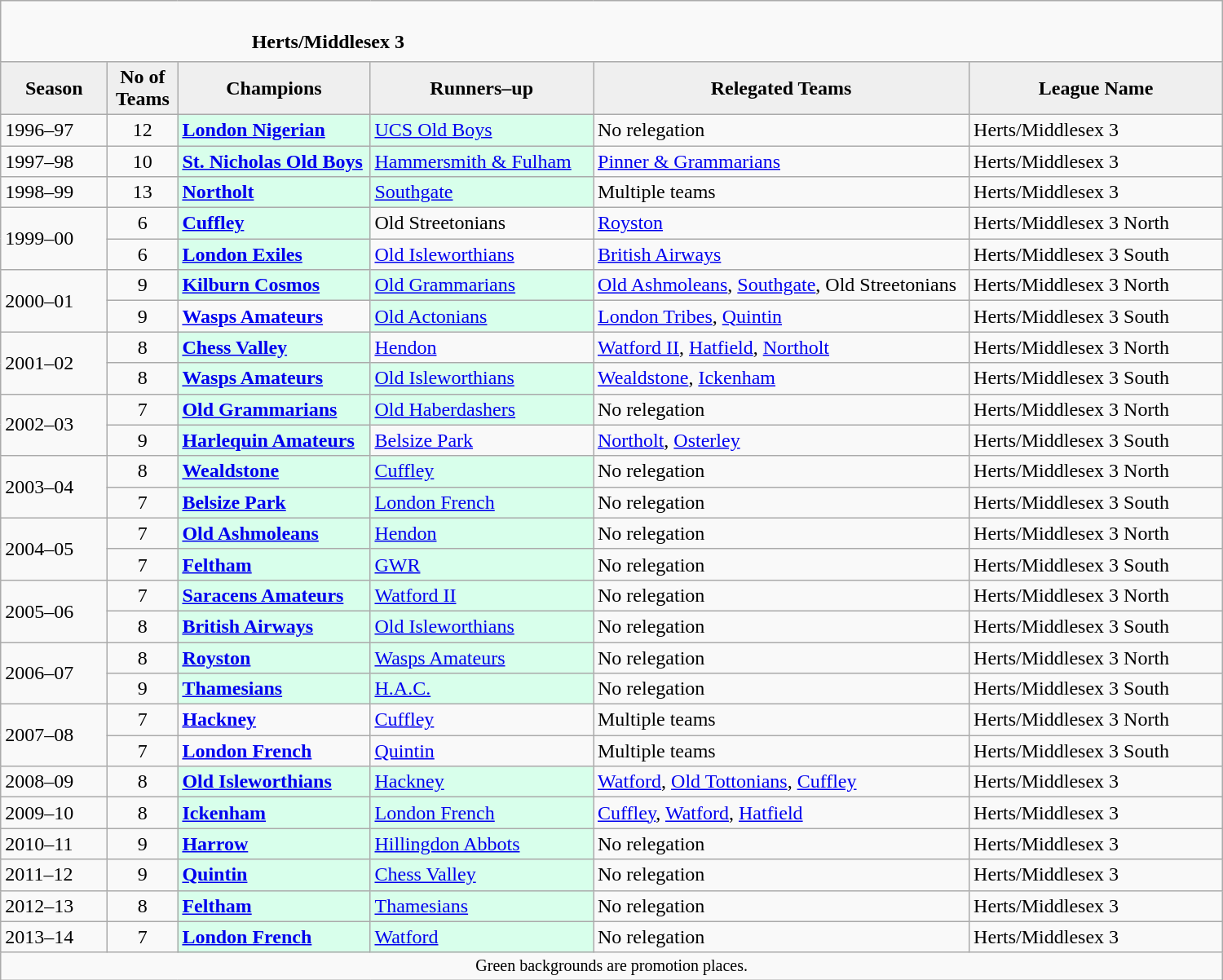<table class="wikitable" style="text-align: left;">
<tr>
<td colspan="11" cellpadding="0" cellspacing="0"><br><table border="0" style="width:100%;" cellpadding="0" cellspacing="0">
<tr>
<td style="width:20%; border:0;"></td>
<td style="border:0;"><strong>Herts/Middlesex 3</strong></td>
<td style="width:20%; border:0;"></td>
</tr>
</table>
</td>
</tr>
<tr>
<th style="background:#efefef; width:80px;">Season</th>
<th style="background:#efefef; width:50px;">No of Teams</th>
<th style="background:#efefef; width:150px;">Champions</th>
<th style="background:#efefef; width:175px;">Runners–up</th>
<th style="background:#efefef; width:300px;">Relegated Teams</th>
<th style="background:#efefef; width:200px;">League Name</th>
</tr>
<tr align=left>
<td>1996–97</td>
<td style="text-align: center;">12</td>
<td style="background:#d8ffeb;"><strong><a href='#'>London Nigerian</a></strong></td>
<td style="background:#d8ffeb;"><a href='#'>UCS Old Boys</a></td>
<td>No relegation</td>
<td>Herts/Middlesex 3</td>
</tr>
<tr>
<td>1997–98</td>
<td style="text-align: center;">10</td>
<td style="background:#d8ffeb;"><strong><a href='#'>St. Nicholas Old Boys</a></strong></td>
<td style="background:#d8ffeb;"><a href='#'>Hammersmith & Fulham</a></td>
<td><a href='#'>Pinner & Grammarians</a></td>
<td>Herts/Middlesex 3</td>
</tr>
<tr>
<td>1998–99</td>
<td style="text-align: center;">13</td>
<td style="background:#d8ffeb;"><strong><a href='#'>Northolt</a></strong></td>
<td style="background:#d8ffeb;"><a href='#'>Southgate</a></td>
<td>Multiple teams</td>
<td>Herts/Middlesex 3</td>
</tr>
<tr>
<td rowspan=2>1999–00<br></td>
<td style="text-align: center;">6</td>
<td style="background:#d8ffeb;"><strong><a href='#'>Cuffley</a></strong></td>
<td>Old Streetonians</td>
<td><a href='#'>Royston</a></td>
<td>Herts/Middlesex 3 North</td>
</tr>
<tr>
<td style="text-align: center;">6</td>
<td style="background:#d8ffeb;"><strong><a href='#'>London Exiles</a></strong></td>
<td><a href='#'>Old Isleworthians</a></td>
<td><a href='#'>British Airways</a></td>
<td>Herts/Middlesex 3 South</td>
</tr>
<tr>
<td rowspan=2>2000–01<br></td>
<td style="text-align: center;">9</td>
<td style="background:#d8ffeb;"><strong><a href='#'>Kilburn Cosmos</a></strong></td>
<td style="background:#d8ffeb;"><a href='#'>Old Grammarians</a></td>
<td><a href='#'>Old Ashmoleans</a>, <a href='#'>Southgate</a>, Old Streetonians</td>
<td>Herts/Middlesex 3 North</td>
</tr>
<tr>
<td style="text-align: center;">9</td>
<td><strong><a href='#'>Wasps Amateurs</a></strong></td>
<td style="background:#d8ffeb;"><a href='#'>Old Actonians</a></td>
<td><a href='#'>London Tribes</a>, <a href='#'>Quintin</a></td>
<td>Herts/Middlesex 3 South</td>
</tr>
<tr>
<td rowspan=2>2001–02<br></td>
<td style="text-align: center;">8</td>
<td style="background:#d8ffeb;"><strong><a href='#'>Chess Valley</a></strong></td>
<td><a href='#'>Hendon</a></td>
<td><a href='#'>Watford II</a>, <a href='#'>Hatfield</a>, <a href='#'>Northolt</a></td>
<td>Herts/Middlesex 3 North</td>
</tr>
<tr>
<td style="text-align: center;">8</td>
<td style="background:#d8ffeb;"><strong><a href='#'>Wasps Amateurs</a></strong></td>
<td style="background:#d8ffeb;"><a href='#'>Old Isleworthians</a></td>
<td><a href='#'>Wealdstone</a>, <a href='#'>Ickenham</a></td>
<td>Herts/Middlesex 3 South</td>
</tr>
<tr>
<td rowspan=2>2002–03<br></td>
<td style="text-align: center;">7</td>
<td style="background:#d8ffeb;"><strong><a href='#'>Old Grammarians</a></strong></td>
<td style="background:#d8ffeb;"><a href='#'>Old Haberdashers</a></td>
<td>No relegation</td>
<td>Herts/Middlesex 3 North</td>
</tr>
<tr>
<td style="text-align: center;">9</td>
<td style="background:#d8ffeb;"><strong><a href='#'>Harlequin Amateurs</a></strong></td>
<td><a href='#'>Belsize Park</a></td>
<td><a href='#'>Northolt</a>, <a href='#'>Osterley</a></td>
<td>Herts/Middlesex 3 South</td>
</tr>
<tr>
<td rowspan=2>2003–04<br></td>
<td style="text-align: center;">8</td>
<td style="background:#d8ffeb;"><strong><a href='#'>Wealdstone</a></strong></td>
<td style="background:#d8ffeb;"><a href='#'>Cuffley</a></td>
<td>No relegation</td>
<td>Herts/Middlesex 3 North</td>
</tr>
<tr>
<td style="text-align: center;">7</td>
<td style="background:#d8ffeb;"><strong><a href='#'>Belsize Park</a></strong></td>
<td style="background:#d8ffeb;"><a href='#'>London French</a></td>
<td>No relegation</td>
<td>Herts/Middlesex 3 South</td>
</tr>
<tr>
<td rowspan=2>2004–05<br></td>
<td style="text-align: center;">7</td>
<td style="background:#d8ffeb;"><strong><a href='#'>Old Ashmoleans</a></strong></td>
<td style="background:#d8ffeb;"><a href='#'>Hendon</a></td>
<td>No relegation</td>
<td>Herts/Middlesex 3 North</td>
</tr>
<tr>
<td style="text-align: center;">7</td>
<td style="background:#d8ffeb;"><strong><a href='#'>Feltham</a></strong></td>
<td style="background:#d8ffeb;"><a href='#'>GWR</a></td>
<td>No relegation</td>
<td>Herts/Middlesex 3 South</td>
</tr>
<tr>
<td rowspan=2>2005–06<br></td>
<td style="text-align: center;">7</td>
<td style="background:#d8ffeb;"><strong><a href='#'>Saracens Amateurs</a></strong></td>
<td style="background:#d8ffeb;"><a href='#'>Watford II</a></td>
<td>No relegation</td>
<td>Herts/Middlesex 3 North</td>
</tr>
<tr>
<td style="text-align: center;">8</td>
<td style="background:#d8ffeb;"><strong><a href='#'>British Airways</a></strong></td>
<td style="background:#d8ffeb;"><a href='#'>Old Isleworthians</a></td>
<td>No relegation</td>
<td>Herts/Middlesex 3 South</td>
</tr>
<tr>
<td rowspan=2>2006–07<br></td>
<td style="text-align: center;">8</td>
<td style="background:#d8ffeb;"><strong><a href='#'>Royston</a></strong></td>
<td style="background:#d8ffeb;"><a href='#'>Wasps Amateurs</a></td>
<td>No relegation</td>
<td>Herts/Middlesex 3 North</td>
</tr>
<tr>
<td style="text-align: center;">9</td>
<td style="background:#d8ffeb;"><strong><a href='#'>Thamesians</a></strong></td>
<td style="background:#d8ffeb;"><a href='#'>H.A.C.</a></td>
<td>No relegation</td>
<td>Herts/Middlesex 3 South</td>
</tr>
<tr>
<td rowspan=2>2007–08<br></td>
<td style="text-align: center;">7</td>
<td><strong><a href='#'>Hackney</a></strong></td>
<td><a href='#'>Cuffley</a></td>
<td>Multiple teams</td>
<td>Herts/Middlesex 3 North</td>
</tr>
<tr>
<td style="text-align: center;">7</td>
<td><strong><a href='#'>London French</a></strong></td>
<td><a href='#'>Quintin</a></td>
<td>Multiple teams</td>
<td>Herts/Middlesex 3 South</td>
</tr>
<tr>
<td>2008–09</td>
<td style="text-align: center;">8</td>
<td style="background:#d8ffeb;"><strong><a href='#'>Old Isleworthians</a></strong></td>
<td style="background:#d8ffeb;"><a href='#'>Hackney</a></td>
<td><a href='#'>Watford</a>, <a href='#'>Old Tottonians</a>, <a href='#'>Cuffley</a></td>
<td>Herts/Middlesex 3</td>
</tr>
<tr>
<td>2009–10</td>
<td style="text-align: center;">8</td>
<td style="background:#d8ffeb;"><strong><a href='#'>Ickenham</a></strong></td>
<td style="background:#d8ffeb;"><a href='#'>London French</a></td>
<td><a href='#'>Cuffley</a>, <a href='#'>Watford</a>, <a href='#'>Hatfield</a></td>
<td>Herts/Middlesex 3</td>
</tr>
<tr>
<td>2010–11</td>
<td style="text-align: center;">9</td>
<td style="background:#d8ffeb;"><strong><a href='#'>Harrow</a></strong></td>
<td style="background:#d8ffeb;"><a href='#'>Hillingdon Abbots</a></td>
<td>No relegation</td>
<td>Herts/Middlesex 3</td>
</tr>
<tr>
<td>2011–12</td>
<td style="text-align: center;">9</td>
<td style="background:#d8ffeb;"><strong><a href='#'>Quintin</a></strong></td>
<td style="background:#d8ffeb;"><a href='#'>Chess Valley</a></td>
<td>No relegation</td>
<td>Herts/Middlesex 3</td>
</tr>
<tr>
<td>2012–13</td>
<td style="text-align: center;">8</td>
<td style="background:#d8ffeb;"><strong><a href='#'>Feltham</a></strong></td>
<td style="background:#d8ffeb;"><a href='#'>Thamesians</a></td>
<td>No relegation</td>
<td>Herts/Middlesex 3</td>
</tr>
<tr>
<td>2013–14</td>
<td style="text-align: center;">7</td>
<td style="background:#d8ffeb;"><strong><a href='#'>London French</a></strong></td>
<td style="background:#d8ffeb;"><a href='#'>Watford</a></td>
<td>No relegation</td>
<td>Herts/Middlesex 3</td>
</tr>
<tr>
<td colspan="15"  style="border:0; font-size:smaller; text-align:center;">Green backgrounds are promotion places.</td>
</tr>
</table>
